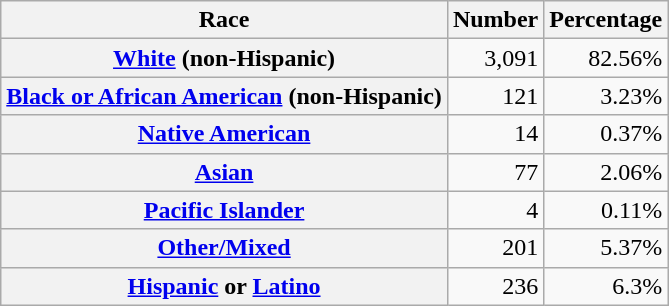<table class="wikitable" style="text-align:right">
<tr>
<th scope="col">Race</th>
<th scope="col">Number</th>
<th scope="col">Percentage</th>
</tr>
<tr>
<th scope="row"><a href='#'>White</a> (non-Hispanic)</th>
<td>3,091</td>
<td>82.56%</td>
</tr>
<tr>
<th scope="row"><a href='#'>Black or African American</a> (non-Hispanic)</th>
<td>121</td>
<td>3.23%</td>
</tr>
<tr>
<th scope="row"><a href='#'>Native American</a></th>
<td>14</td>
<td>0.37%</td>
</tr>
<tr>
<th scope="row"><a href='#'>Asian</a></th>
<td>77</td>
<td>2.06%</td>
</tr>
<tr>
<th scope="row"><a href='#'>Pacific Islander</a></th>
<td>4</td>
<td>0.11%</td>
</tr>
<tr>
<th scope="row"><a href='#'>Other/Mixed</a></th>
<td>201</td>
<td>5.37%</td>
</tr>
<tr>
<th scope="row"><a href='#'>Hispanic</a> or <a href='#'>Latino</a></th>
<td>236</td>
<td>6.3%</td>
</tr>
</table>
